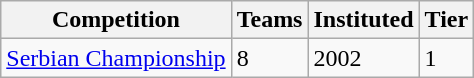<table class="wikitable">
<tr>
<th>Competition</th>
<th>Teams</th>
<th>Instituted</th>
<th>Tier</th>
</tr>
<tr>
<td><a href='#'>Serbian Championship</a></td>
<td>8</td>
<td>2002</td>
<td>1</td>
</tr>
</table>
